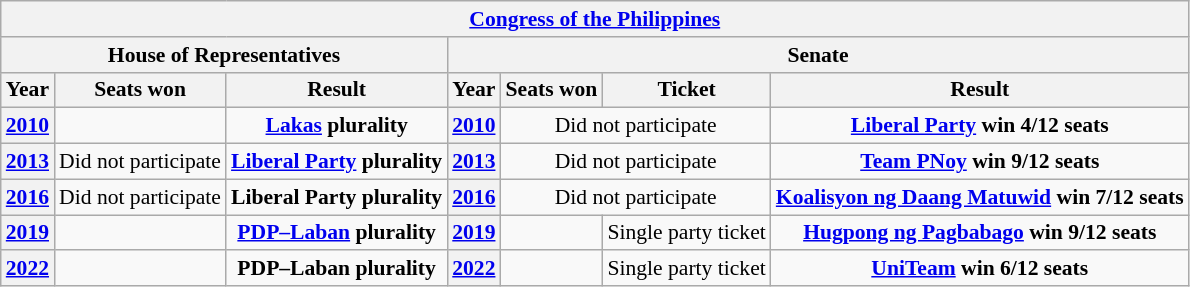<table class="wikitable" style="text-align:center; font-size:90%">
<tr>
<th colspan=7><a href='#'>Congress of the Philippines</a></th>
</tr>
<tr>
<th colspan="3">House of Representatives</th>
<th colspan="4">Senate</th>
</tr>
<tr>
<th>Year</th>
<th>Seats won</th>
<th>Result</th>
<th>Year</th>
<th>Seats won</th>
<th>Ticket</th>
<th>Result</th>
</tr>
<tr>
<th><a href='#'>2010</a></th>
<td></td>
<td><strong><a href='#'>Lakas</a> plurality</strong></td>
<th><a href='#'>2010</a></th>
<td colspan=2>Did not participate</td>
<td><strong><a href='#'>Liberal Party</a> win 4/12 seats</strong></td>
</tr>
<tr>
<th><a href='#'>2013</a></th>
<td>Did not participate</td>
<td><strong><a href='#'>Liberal Party</a> plurality</strong></td>
<th><a href='#'>2013</a></th>
<td colspan=2>Did not participate</td>
<td><strong><a href='#'>Team PNoy</a> win 9/12 seats</strong></td>
</tr>
<tr>
<th><a href='#'>2016</a></th>
<td>Did not participate</td>
<td><strong>Liberal Party plurality</strong></td>
<th><a href='#'>2016</a></th>
<td colspan=2>Did not participate</td>
<td><strong><a href='#'>Koalisyon ng Daang Matuwid</a> win 7/12 seats</strong></td>
</tr>
<tr>
<th><a href='#'>2019</a></th>
<td></td>
<td><strong><a href='#'>PDP–Laban</a> plurality</strong></td>
<th><a href='#'>2019</a></th>
<td></td>
<td>Single party ticket</td>
<td><strong><a href='#'>Hugpong ng Pagbabago</a> win 9/12 seats</strong></td>
</tr>
<tr>
<th><a href='#'>2022</a></th>
<td></td>
<td><strong>PDP–Laban plurality</strong></td>
<th><a href='#'>2022</a></th>
<td></td>
<td>Single party ticket</td>
<td><strong><a href='#'>UniTeam</a> win 6/12 seats</strong></td>
</tr>
</table>
